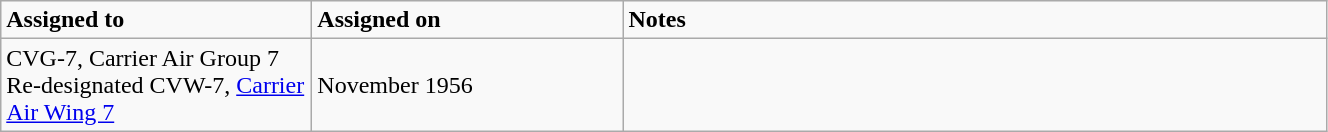<table class="wikitable" style="width: 70%;">
<tr>
<td style="width: 200px;"><strong>Assigned to</strong></td>
<td style="width: 200px;"><strong>Assigned on</strong></td>
<td><strong>Notes</strong></td>
</tr>
<tr>
<td>CVG-7, Carrier Air Group 7<br>Re-designated CVW-7, <a href='#'>Carrier Air Wing 7</a></td>
<td>November 1956</td>
<td></td>
</tr>
</table>
